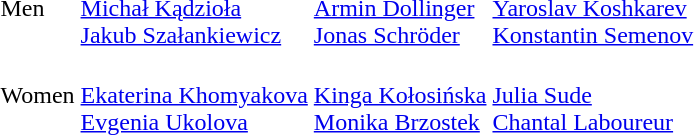<table>
<tr>
<td>Men<br></td>
<td><br><a href='#'>Michał Kądzioła</a><br><a href='#'>Jakub Szałankiewicz</a></td>
<td><br><a href='#'>Armin Dollinger</a><br><a href='#'>Jonas Schröder</a></td>
<td><br><a href='#'>Yaroslav Koshkarev</a><br><a href='#'>Konstantin Semenov</a></td>
</tr>
<tr>
<td>Women<br></td>
<td><br><a href='#'>Ekaterina Khomyakova</a><br><a href='#'>Evgenia Ukolova</a></td>
<td><br><a href='#'>Kinga Kołosińska</a><br><a href='#'>Monika Brzostek</a></td>
<td><br><a href='#'>Julia Sude</a><br><a href='#'>Chantal Laboureur</a></td>
</tr>
</table>
